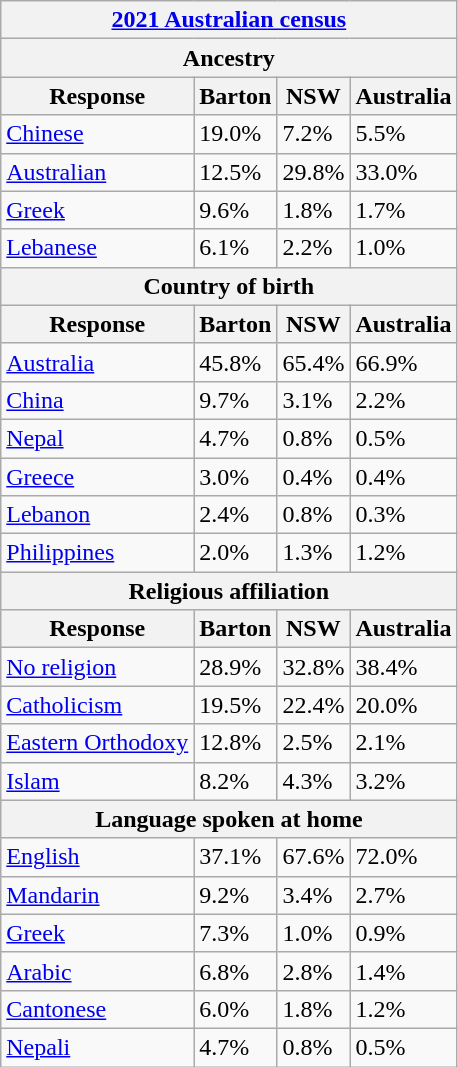<table class="wikitable">
<tr>
<th colspan="4"><a href='#'>2021 Australian census</a></th>
</tr>
<tr>
<th colspan="4">Ancestry</th>
</tr>
<tr>
<th>Response</th>
<th>Barton</th>
<th>NSW</th>
<th>Australia</th>
</tr>
<tr>
<td><a href='#'>Chinese</a></td>
<td>19.0%</td>
<td>7.2%</td>
<td>5.5%</td>
</tr>
<tr>
<td><a href='#'>Australian</a></td>
<td>12.5%</td>
<td>29.8%</td>
<td>33.0%</td>
</tr>
<tr>
<td><a href='#'>Greek</a></td>
<td>9.6%</td>
<td>1.8%</td>
<td>1.7%</td>
</tr>
<tr>
<td><a href='#'>Lebanese</a></td>
<td>6.1%</td>
<td>2.2%</td>
<td>1.0%</td>
</tr>
<tr>
<th colspan="4">Country of birth</th>
</tr>
<tr>
<th>Response</th>
<th>Barton</th>
<th>NSW</th>
<th>Australia</th>
</tr>
<tr>
<td><a href='#'>Australia</a></td>
<td>45.8%</td>
<td>65.4%</td>
<td>66.9%</td>
</tr>
<tr>
<td><a href='#'>China</a></td>
<td>9.7%</td>
<td>3.1%</td>
<td>2.2%</td>
</tr>
<tr>
<td><a href='#'>Nepal</a></td>
<td>4.7%</td>
<td>0.8%</td>
<td>0.5%</td>
</tr>
<tr>
<td><a href='#'>Greece</a></td>
<td>3.0%</td>
<td>0.4%</td>
<td>0.4%</td>
</tr>
<tr>
<td><a href='#'>Lebanon</a></td>
<td>2.4%</td>
<td>0.8%</td>
<td>0.3%</td>
</tr>
<tr>
<td><a href='#'>Philippines</a></td>
<td>2.0%</td>
<td>1.3%</td>
<td>1.2%</td>
</tr>
<tr>
<th colspan="4">Religious affiliation</th>
</tr>
<tr>
<th>Response</th>
<th>Barton</th>
<th>NSW</th>
<th>Australia</th>
</tr>
<tr>
<td><a href='#'>No religion</a></td>
<td>28.9%</td>
<td>32.8%</td>
<td>38.4%</td>
</tr>
<tr>
<td><a href='#'>Catholicism</a></td>
<td>19.5%</td>
<td>22.4%</td>
<td>20.0%</td>
</tr>
<tr>
<td><a href='#'>Eastern Orthodoxy</a></td>
<td>12.8%</td>
<td>2.5%</td>
<td>2.1%</td>
</tr>
<tr>
<td><a href='#'>Islam</a></td>
<td>8.2%</td>
<td>4.3%</td>
<td>3.2%</td>
</tr>
<tr>
<th colspan="4">Language spoken at home</th>
</tr>
<tr>
<td><a href='#'>English</a></td>
<td>37.1%</td>
<td>67.6%</td>
<td>72.0%</td>
</tr>
<tr>
<td><a href='#'>Mandarin</a></td>
<td>9.2%</td>
<td>3.4%</td>
<td>2.7%</td>
</tr>
<tr>
<td><a href='#'>Greek</a></td>
<td>7.3%</td>
<td>1.0%</td>
<td>0.9%</td>
</tr>
<tr>
<td><a href='#'>Arabic</a></td>
<td>6.8%</td>
<td>2.8%</td>
<td>1.4%</td>
</tr>
<tr>
<td><a href='#'>Cantonese</a></td>
<td>6.0%</td>
<td>1.8%</td>
<td>1.2%</td>
</tr>
<tr>
<td><a href='#'>Nepali</a></td>
<td>4.7%</td>
<td>0.8%</td>
<td>0.5%</td>
</tr>
</table>
